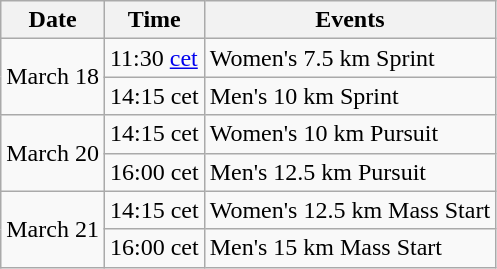<table class="wikitable" border="1">
<tr>
<th>Date</th>
<th>Time</th>
<th>Events</th>
</tr>
<tr>
<td rowspan=2>March 18</td>
<td>11:30 <a href='#'>cet</a></td>
<td>Women's 7.5 km Sprint</td>
</tr>
<tr>
<td>14:15 cet</td>
<td>Men's 10 km Sprint</td>
</tr>
<tr>
<td rowspan=2>March 20</td>
<td>14:15 cet</td>
<td>Women's 10 km Pursuit</td>
</tr>
<tr>
<td>16:00 cet</td>
<td>Men's 12.5 km Pursuit</td>
</tr>
<tr>
<td rowspan=2>March 21</td>
<td>14:15 cet</td>
<td>Women's 12.5 km Mass Start</td>
</tr>
<tr>
<td>16:00 cet</td>
<td>Men's 15 km Mass Start</td>
</tr>
</table>
